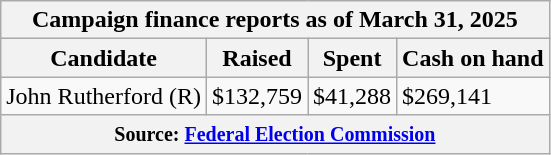<table class="wikitable sortable">
<tr>
<th colspan=4>Campaign finance reports as of March 31, 2025</th>
</tr>
<tr style="text-align:center;">
<th>Candidate</th>
<th>Raised</th>
<th>Spent</th>
<th>Cash on hand</th>
</tr>
<tr>
<td>John Rutherford (R)</td>
<td>$132,759</td>
<td>$41,288</td>
<td>$269,141</td>
</tr>
<tr>
<th colspan="4"><small>Source: <a href='#'>Federal Election Commission</a></small></th>
</tr>
</table>
